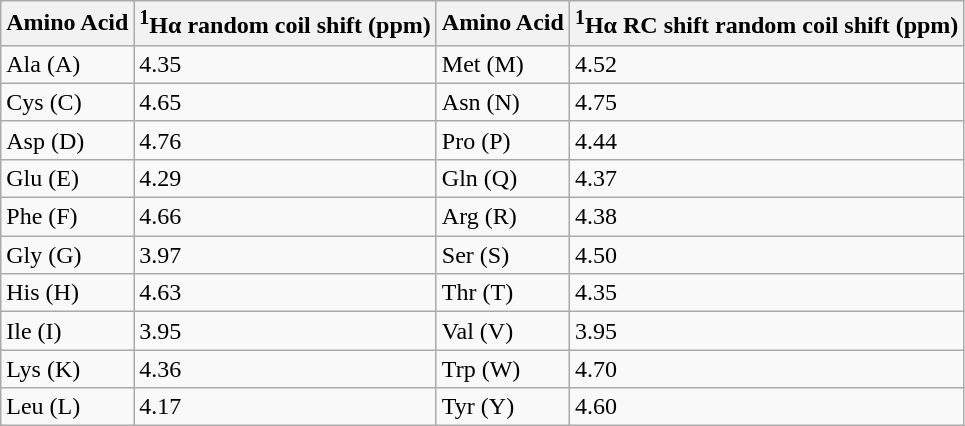<table class="wikitable">
<tr>
<th>Amino Acid</th>
<th><sup>1</sup>Hα random coil shift (ppm)</th>
<th>Amino Acid</th>
<th><sup>1</sup>Hα RC shift  random coil shift (ppm)</th>
</tr>
<tr>
<td>Ala (A)</td>
<td>4.35</td>
<td>Met (M)</td>
<td>4.52</td>
</tr>
<tr>
<td>Cys (C)</td>
<td>4.65</td>
<td>Asn (N)</td>
<td>4.75</td>
</tr>
<tr>
<td>Asp (D)</td>
<td>4.76</td>
<td>Pro (P)</td>
<td>4.44</td>
</tr>
<tr>
<td>Glu (E)</td>
<td>4.29</td>
<td>Gln (Q)</td>
<td>4.37</td>
</tr>
<tr>
<td>Phe (F)</td>
<td>4.66</td>
<td>Arg (R)</td>
<td>4.38</td>
</tr>
<tr>
<td>Gly (G)</td>
<td>3.97</td>
<td>Ser (S)</td>
<td>4.50</td>
</tr>
<tr>
<td>His (H)</td>
<td>4.63</td>
<td>Thr (T)</td>
<td>4.35</td>
</tr>
<tr>
<td>Ile (I)</td>
<td>3.95</td>
<td>Val (V)</td>
<td>3.95</td>
</tr>
<tr>
<td>Lys (K)</td>
<td>4.36</td>
<td>Trp (W)</td>
<td>4.70</td>
</tr>
<tr>
<td>Leu (L)</td>
<td>4.17</td>
<td>Tyr (Y)</td>
<td>4.60</td>
</tr>
</table>
